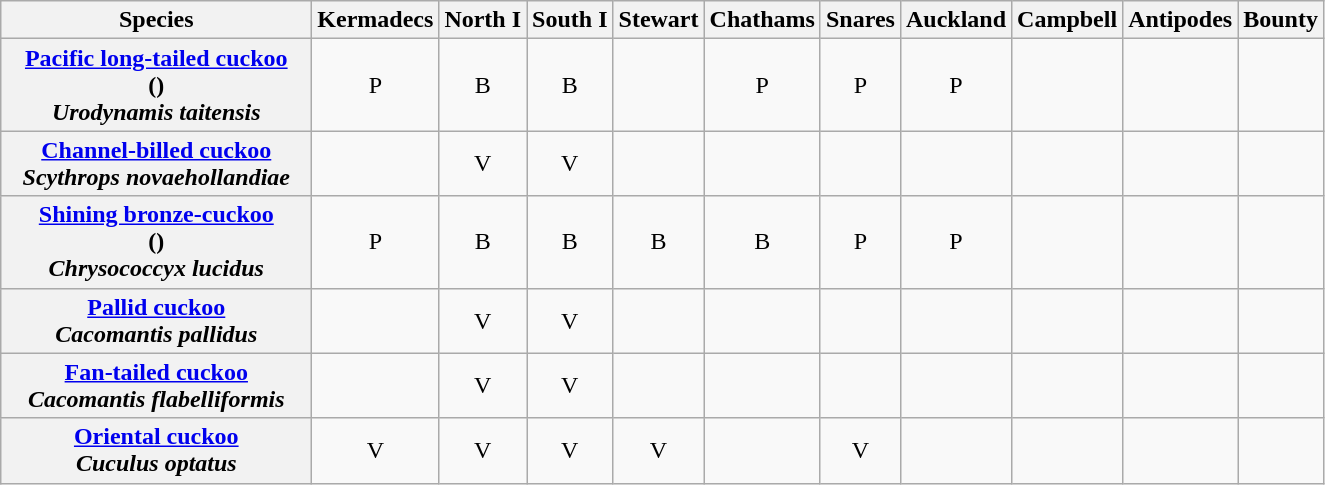<table class="wikitable" style="text-align:center">
<tr>
<th width="200">Species</th>
<th>Kermadecs</th>
<th>North I</th>
<th>South I</th>
<th>Stewart</th>
<th>Chathams</th>
<th>Snares</th>
<th>Auckland</th>
<th>Campbell</th>
<th>Antipodes</th>
<th>Bounty</th>
</tr>
<tr>
<th><a href='#'>Pacific long-tailed cuckoo</a><br>()<br><em>Urodynamis taitensis</em></th>
<td>P</td>
<td>B</td>
<td>B</td>
<td></td>
<td>P</td>
<td>P</td>
<td>P</td>
<td></td>
<td></td>
<td></td>
</tr>
<tr>
<th><a href='#'>Channel-billed cuckoo</a><br><em>Scythrops novaehollandiae</em></th>
<td></td>
<td>V</td>
<td>V</td>
<td></td>
<td></td>
<td></td>
<td></td>
<td></td>
<td></td>
<td></td>
</tr>
<tr>
<th><a href='#'>Shining bronze-cuckoo</a><br>()<br><em>Chrysococcyx lucidus</em></th>
<td>P</td>
<td>B</td>
<td>B</td>
<td>B</td>
<td>B</td>
<td>P</td>
<td>P</td>
<td></td>
<td></td>
<td></td>
</tr>
<tr>
<th><a href='#'>Pallid cuckoo</a><br><em>Cacomantis pallidus</em></th>
<td></td>
<td>V</td>
<td>V</td>
<td></td>
<td></td>
<td></td>
<td></td>
<td></td>
<td></td>
<td></td>
</tr>
<tr>
<th><a href='#'>Fan-tailed cuckoo</a><br><em>Cacomantis flabelliformis</em></th>
<td></td>
<td>V</td>
<td>V</td>
<td></td>
<td></td>
<td></td>
<td></td>
<td></td>
<td></td>
<td></td>
</tr>
<tr>
<th><a href='#'>Oriental cuckoo</a><br><em>Cuculus optatus</em></th>
<td>V</td>
<td>V</td>
<td>V</td>
<td>V</td>
<td></td>
<td>V</td>
<td></td>
<td></td>
<td></td>
<td></td>
</tr>
</table>
